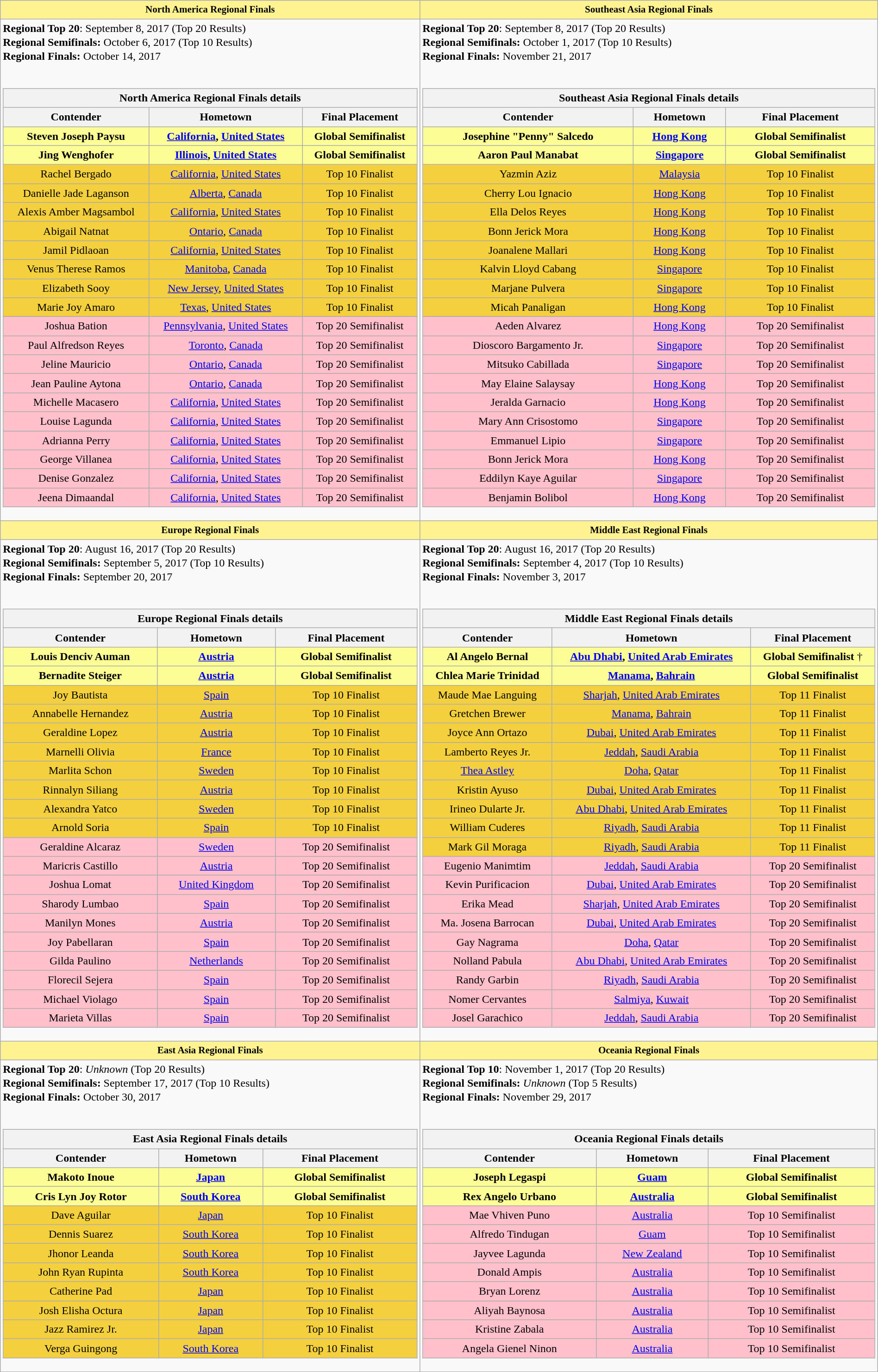<table class="wikitable" style="line-height:20px;width:100%;vertical-align:top;">
<tr>
<th style="background-color:#fff291;font-size:14px">North America Regional Finals</th>
<th style="background-color:#fff291;font-size:14px">Southeast Asia Regional Finals</th>
</tr>
<tr>
<td><strong>Regional Top 20</strong>: September 8, 2017 (Top 20 Results)<br><strong>Regional Semifinals:</strong> October 6, 2017 (Top 10 Results)<br><strong>Regional Finals:</strong> October 14, 2017<br><br><table class="wikitable mw-collapsible mw-collapsed" style="text-align:center;line-height:20px;width:100%;">
<tr>
<th colspan="3">North America Regional Finals details</th>
</tr>
<tr>
<th>Contender</th>
<th>Hometown</th>
<th>Final Placement</th>
</tr>
<tr style="background:#FDFD96"|>
<td><strong>Steven Joseph Paysu</strong></td>
<td><strong><a href='#'>California</a>, <a href='#'>United States</a></strong></td>
<td><strong>Global Semifinalist</strong></td>
</tr>
<tr style="background:#FDFD96"|>
<td><strong>Jing Wenghofer</strong></td>
<td><strong><a href='#'>Illinois</a>, <a href='#'>United States</a></strong></td>
<td><strong>Global Semifinalist</strong></td>
</tr>
<tr style="background:#F4D03F"|>
<td>Rachel Bergado</td>
<td><a href='#'>California</a>, <a href='#'>United States</a></td>
<td>Top 10 Finalist</td>
</tr>
<tr style="background:#F4D03F"|>
<td>Danielle Jade Laganson</td>
<td><a href='#'>Alberta</a>, <a href='#'>Canada</a></td>
<td>Top 10 Finalist</td>
</tr>
<tr style="background:#F4D03F"|>
<td>Alexis Amber Magsambol</td>
<td><a href='#'>California</a>, <a href='#'>United States</a></td>
<td>Top 10 Finalist</td>
</tr>
<tr style="background:#F4D03F"|>
<td>Abigail Natnat</td>
<td><a href='#'>Ontario</a>, <a href='#'>Canada</a></td>
<td>Top 10 Finalist</td>
</tr>
<tr style="background:#F4D03F"|>
<td>Jamil Pidlaoan</td>
<td><a href='#'>California</a>, <a href='#'>United States</a></td>
<td>Top 10 Finalist</td>
</tr>
<tr style="background:#F4D03F"|>
<td>Venus Therese Ramos</td>
<td><a href='#'>Manitoba</a>, <a href='#'>Canada</a></td>
<td>Top 10 Finalist</td>
</tr>
<tr style="background:#F4D03F"|>
<td>Elizabeth Sooy</td>
<td><a href='#'>New Jersey</a>, <a href='#'>United States</a></td>
<td>Top 10 Finalist</td>
</tr>
<tr style="background:#F4D03F"|>
<td>Marie Joy Amaro</td>
<td><a href='#'>Texas</a>, <a href='#'>United States</a></td>
<td>Top 10 Finalist</td>
</tr>
<tr style="background:pink"|>
<td>Joshua Bation</td>
<td><a href='#'>Pennsylvania</a>, <a href='#'>United States</a></td>
<td>Top 20 Semifinalist</td>
</tr>
<tr style="background:pink"|>
<td>Paul Alfredson Reyes</td>
<td><a href='#'>Toronto</a>, <a href='#'>Canada</a></td>
<td>Top 20 Semifinalist</td>
</tr>
<tr style="background:pink"|>
<td>Jeline Mauricio</td>
<td><a href='#'>Ontario</a>, <a href='#'>Canada</a></td>
<td>Top 20 Semifinalist</td>
</tr>
<tr style="background:pink"|>
<td>Jean Pauline Aytona</td>
<td><a href='#'>Ontario</a>, <a href='#'>Canada</a></td>
<td>Top 20 Semifinalist</td>
</tr>
<tr style="background:pink"|>
<td>Michelle Macasero</td>
<td><a href='#'>California</a>, <a href='#'>United States</a></td>
<td>Top 20 Semifinalist</td>
</tr>
<tr style="background:pink"|>
<td>Louise Lagunda</td>
<td><a href='#'>California</a>, <a href='#'>United States</a></td>
<td>Top 20 Semifinalist</td>
</tr>
<tr style="background:pink"|>
<td>Adrianna Perry</td>
<td><a href='#'>California</a>, <a href='#'>United States</a></td>
<td>Top 20 Semifinalist</td>
</tr>
<tr style="background:pink"|>
<td>George Villanea</td>
<td><a href='#'>California</a>, <a href='#'>United States</a></td>
<td>Top 20 Semifinalist</td>
</tr>
<tr style="background:pink"|>
<td>Denise Gonzalez</td>
<td><a href='#'>California</a>, <a href='#'>United States</a></td>
<td>Top 20 Semifinalist</td>
</tr>
<tr style="background:pink"|>
<td>Jeena Dimaandal</td>
<td><a href='#'>California</a>, <a href='#'>United States</a></td>
<td>Top 20 Semifinalist</td>
</tr>
</table>
</td>
<td><strong>Regional Top 20</strong>: September 8, 2017 (Top 20 Results)<br><strong>Regional Semifinals:</strong> October 1, 2017 (Top 10 Results)<br><strong>Regional Finals:</strong> November 21, 2017<strong></strong><br><br><table class="wikitable mw-collapsible mw-collapsed" style="text-align:center;line-height:20px;width:100%;">
<tr>
<th colspan="3">Southeast Asia Regional Finals details</th>
</tr>
<tr>
<th>Contender</th>
<th>Hometown</th>
<th>Final Placement</th>
</tr>
<tr style="background:#FDFD96" |>
<td><strong>Josephine "Penny" Salcedo</strong></td>
<td><strong><a href='#'>Hong Kong</a></strong></td>
<td><strong>Global Semifinalist</strong></td>
</tr>
<tr style="background:#FDFD96" |>
<td><strong>Aaron Paul Manabat</strong></td>
<td><strong><a href='#'>Singapore</a></strong></td>
<td><strong>Global Semifinalist</strong></td>
</tr>
<tr style="background:#F4D03F" |>
<td>Yazmin Aziz</td>
<td><a href='#'>Malaysia</a></td>
<td>Top 10 Finalist</td>
</tr>
<tr style="background:#F4D03F" |>
<td>Cherry Lou Ignacio</td>
<td><a href='#'>Hong Kong</a></td>
<td>Top 10 Finalist</td>
</tr>
<tr style="background:#F4D03F" |>
<td>Ella Delos Reyes</td>
<td><a href='#'>Hong Kong</a></td>
<td>Top 10 Finalist</td>
</tr>
<tr style="background:#F4D03F" |>
<td>Bonn Jerick Mora</td>
<td><a href='#'>Hong Kong</a></td>
<td>Top 10 Finalist</td>
</tr>
<tr style="background:#F4D03F" |>
<td>Joanalene Mallari</td>
<td><a href='#'>Hong Kong</a></td>
<td>Top 10 Finalist</td>
</tr>
<tr style="background:#F4D03F" |>
<td>Kalvin Lloyd Cabang</td>
<td><a href='#'>Singapore</a></td>
<td>Top 10 Finalist</td>
</tr>
<tr style="background:#F4D03F" |>
<td>Marjane Pulvera</td>
<td><a href='#'>Singapore</a></td>
<td>Top 10 Finalist</td>
</tr>
<tr style="background:#F4D03F" |>
<td>Micah Panaligan</td>
<td><a href='#'>Hong Kong</a></td>
<td>Top 10 Finalist</td>
</tr>
<tr style="background:pink" |>
<td>Aeden Alvarez</td>
<td><a href='#'>Hong Kong</a></td>
<td>Top 20 Semifinalist</td>
</tr>
<tr style="background:pink" |>
<td>Dioscoro Bargamento Jr.</td>
<td><a href='#'>Singapore</a></td>
<td>Top 20 Semifinalist</td>
</tr>
<tr style="background:pink" |>
<td>Mitsuko Cabillada</td>
<td><a href='#'>Singapore</a></td>
<td>Top 20 Semifinalist</td>
</tr>
<tr style="background:pink" |>
<td>May Elaine Salaysay</td>
<td><a href='#'>Hong Kong</a></td>
<td>Top 20 Semifinalist</td>
</tr>
<tr style="background:pink" |>
<td>Jeralda Garnacio</td>
<td><a href='#'>Hong Kong</a></td>
<td>Top 20 Semifinalist</td>
</tr>
<tr style="background:pink" |>
<td>Mary Ann Crisostomo</td>
<td><a href='#'>Singapore</a></td>
<td>Top 20 Semifinalist</td>
</tr>
<tr style="background:pink" |>
<td>Emmanuel Lipio</td>
<td><a href='#'>Singapore</a></td>
<td>Top 20 Semifinalist</td>
</tr>
<tr style="background:pink" |>
<td>Bonn Jerick Mora</td>
<td><a href='#'>Hong Kong</a></td>
<td>Top 20 Semifinalist</td>
</tr>
<tr style="background:pink" |>
<td>Eddilyn Kaye Aguilar</td>
<td><a href='#'>Singapore</a></td>
<td>Top 20 Semifinalist</td>
</tr>
<tr style="background:pink" |>
<td>Benjamin Bolibol</td>
<td><a href='#'>Hong Kong</a></td>
<td>Top 20 Semifinalist</td>
</tr>
</table>
</td>
</tr>
<tr>
<th style="background-color:#fff291;font-size:14px">Europe Regional Finals</th>
<th style="background-color:#fff291;font-size:14px">Middle East Regional Finals</th>
</tr>
<tr>
<td><strong>Regional Top 20</strong>: August 16, 2017 (Top 20 Results)<br><strong>Regional Semifinals:</strong> September 5, 2017 (Top 10 Results)<br><strong>Regional Finals:</strong> September 20, 2017<strong></strong><br><br><table class="wikitable mw-collapsible mw-collapsed" style="text-align:center;line-height:20px;width:100%;">
<tr>
<th colspan="3">Europe Regional Finals details</th>
</tr>
<tr>
<th>Contender</th>
<th>Hometown</th>
<th>Final Placement</th>
</tr>
<tr style="background:#FDFD96" |>
<td><strong>Louis Denciv Auman</strong></td>
<td><strong><a href='#'>Austria</a></strong></td>
<td><strong>Global Semifinalist</strong></td>
</tr>
<tr style="background:#FDFD96" |>
<td><strong>Bernadite Steiger</strong></td>
<td><strong><a href='#'>Austria</a></strong></td>
<td><strong>Global Semifinalist</strong></td>
</tr>
<tr style="background:#F4D03F" |>
<td>Joy Bautista</td>
<td><a href='#'>Spain</a></td>
<td>Top 10 Finalist</td>
</tr>
<tr style="background:#F4D03F" |>
<td>Annabelle Hernandez</td>
<td><a href='#'>Austria</a></td>
<td>Top 10 Finalist</td>
</tr>
<tr style="background:#F4D03F" |>
<td>Geraldine Lopez</td>
<td><a href='#'>Austria</a></td>
<td>Top 10 Finalist</td>
</tr>
<tr style="background:#F4D03F" |>
<td>Marnelli Olivia</td>
<td><a href='#'>France</a></td>
<td>Top 10 Finalist</td>
</tr>
<tr style="background:#F4D03F" |>
<td>Marlita Schon</td>
<td><a href='#'>Sweden</a></td>
<td>Top 10 Finalist</td>
</tr>
<tr style="background:#F4D03F" |>
<td>Rinnalyn Siliang</td>
<td><a href='#'>Austria</a></td>
<td>Top 10 Finalist</td>
</tr>
<tr style="background:#F4D03F" |>
<td>Alexandra Yatco</td>
<td><a href='#'>Sweden</a></td>
<td>Top 10 Finalist</td>
</tr>
<tr style="background:#F4D03F" |>
<td>Arnold Soria</td>
<td><a href='#'>Spain</a></td>
<td>Top 10 Finalist</td>
</tr>
<tr style="background:pink" |>
<td>Geraldine Alcaraz</td>
<td><a href='#'>Sweden</a></td>
<td>Top 20 Semifinalist</td>
</tr>
<tr style="background:pink" |>
<td>Maricris Castillo</td>
<td><a href='#'>Austria</a></td>
<td>Top 20 Semifinalist</td>
</tr>
<tr style="background:pink" |>
<td>Joshua Lomat</td>
<td><a href='#'>United Kingdom</a></td>
<td>Top 20 Semifinalist</td>
</tr>
<tr style="background:pink" |>
<td>Sharody Lumbao</td>
<td><a href='#'>Spain</a></td>
<td>Top 20 Semifinalist</td>
</tr>
<tr style="background:pink" |>
<td>Manilyn Mones</td>
<td><a href='#'>Austria</a></td>
<td>Top 20 Semifinalist</td>
</tr>
<tr style="background:pink" |>
<td>Joy Pabellaran</td>
<td><a href='#'>Spain</a></td>
<td>Top 20 Semifinalist</td>
</tr>
<tr style="background:pink" |>
<td>Gilda Paulino</td>
<td><a href='#'>Netherlands</a></td>
<td>Top 20 Semifinalist</td>
</tr>
<tr style="background:pink" |>
<td>Florecil Sejera</td>
<td><a href='#'>Spain</a></td>
<td>Top 20 Semifinalist</td>
</tr>
<tr style="background:pink" |>
<td>Michael Violago</td>
<td><a href='#'>Spain</a></td>
<td>Top 20 Semifinalist</td>
</tr>
<tr style="background:pink" |>
<td>Marieta Villas</td>
<td><a href='#'>Spain</a></td>
<td>Top 20 Semifinalist</td>
</tr>
</table>
</td>
<td><strong>Regional Top 20</strong>: August 16, 2017 (Top 20 Results)<br><strong>Regional Semifinals:</strong> September 4, 2017 (Top 10 Results)<br><strong>Regional Finals:</strong> November 3, 2017<strong></strong><br><br><table class="wikitable mw-collapsible mw-collapsed" style="text-align:center;line-height:20px;width:100%;">
<tr>
<th colspan="3">Middle East Regional Finals details</th>
</tr>
<tr>
<th>Contender</th>
<th>Hometown</th>
<th>Final Placement</th>
</tr>
<tr style="background:#FDFD96" |>
<td><strong>Al Angelo Bernal</strong></td>
<td><strong><a href='#'>Abu Dhabi</a>, <a href='#'>United Arab Emirates</a></strong></td>
<td><strong>Global Semifinalist</strong> †</td>
</tr>
<tr style="background:#FDFD96" |>
<td><strong>Chlea Marie Trinidad</strong></td>
<td><strong><a href='#'>Manama</a>, <a href='#'>Bahrain</a></strong></td>
<td><strong>Global Semifinalist</strong></td>
</tr>
<tr style="background:#F4D03F" |>
<td>Maude Mae Languing</td>
<td><a href='#'>Sharjah</a>, <a href='#'>United Arab Emirates</a></td>
<td>Top 11 Finalist</td>
</tr>
<tr style="background:#F4D03F" |>
<td>Gretchen Brewer</td>
<td><a href='#'>Manama</a>, <a href='#'>Bahrain</a></td>
<td>Top 11 Finalist</td>
</tr>
<tr style="background:#F4D03F" |>
<td>Joyce Ann Ortazo</td>
<td><a href='#'>Dubai</a>, <a href='#'>United Arab Emirates</a></td>
<td>Top 11 Finalist</td>
</tr>
<tr style="background:#F4D03F" |>
<td>Lamberto Reyes Jr.</td>
<td><a href='#'>Jeddah</a>, <a href='#'>Saudi Arabia</a></td>
<td>Top 11 Finalist</td>
</tr>
<tr style="background:#F4D03F" |>
<td><a href='#'>Thea Astley</a></td>
<td><a href='#'>Doha</a>, <a href='#'>Qatar</a></td>
<td>Top 11 Finalist</td>
</tr>
<tr style="background:#F4D03F" |>
<td>Kristin Ayuso</td>
<td><a href='#'>Dubai</a>, <a href='#'>United Arab Emirates</a></td>
<td>Top 11 Finalist</td>
</tr>
<tr style="background:#F4D03F" |>
<td>Irineo Dularte Jr.</td>
<td><a href='#'>Abu Dhabi</a>, <a href='#'>United Arab Emirates</a></td>
<td>Top 11 Finalist</td>
</tr>
<tr style="background:#F4D03F" |>
<td>William Cuderes</td>
<td><a href='#'>Riyadh</a>, <a href='#'>Saudi Arabia</a></td>
<td>Top 11 Finalist</td>
</tr>
<tr style="background:#F4D03F" |>
<td>Mark Gil Moraga</td>
<td><a href='#'>Riyadh</a>, <a href='#'>Saudi Arabia</a></td>
<td>Top 11 Finalist</td>
</tr>
<tr style="background:pink" |>
<td>Eugenio Manimtim</td>
<td><a href='#'>Jeddah</a>, <a href='#'>Saudi Arabia</a></td>
<td>Top 20 Semifinalist</td>
</tr>
<tr style="background:pink" |>
<td>Kevin Purificacion</td>
<td><a href='#'>Dubai</a>, <a href='#'>United Arab Emirates</a></td>
<td>Top 20 Semifinalist</td>
</tr>
<tr style="background:pink" |>
<td>Erika Mead</td>
<td><a href='#'>Sharjah</a>, <a href='#'>United Arab Emirates</a></td>
<td>Top 20 Semifinalist</td>
</tr>
<tr style="background:pink" |>
<td>Ma. Josena Barrocan</td>
<td><a href='#'>Dubai</a>, <a href='#'>United Arab Emirates</a></td>
<td>Top 20 Semifinalist</td>
</tr>
<tr style="background:pink" |>
<td>Gay Nagrama</td>
<td><a href='#'>Doha</a>, <a href='#'>Qatar</a></td>
<td>Top 20 Semifinalist</td>
</tr>
<tr style="background:pink" |>
<td>Nolland Pabula</td>
<td><a href='#'>Abu Dhabi</a>, <a href='#'>United Arab Emirates</a></td>
<td>Top 20 Semifinalist</td>
</tr>
<tr style="background:pink" |>
<td>Randy Garbin</td>
<td><a href='#'>Riyadh</a>, <a href='#'>Saudi Arabia</a></td>
<td>Top 20 Semifinalist</td>
</tr>
<tr style="background:pink" |>
<td>Nomer Cervantes</td>
<td><a href='#'>Salmiya</a>, <a href='#'>Kuwait</a></td>
<td>Top 20 Semifinalist</td>
</tr>
<tr style="background:pink" |>
<td>Josel Garachico</td>
<td><a href='#'>Jeddah</a>, <a href='#'>Saudi Arabia</a></td>
<td>Top 20 Semifinalist</td>
</tr>
</table>
</td>
</tr>
<tr>
<th style="background-color:#fff291;font-size:14px">East Asia Regional Finals</th>
<th style="background-color:#fff291;font-size:14px">Oceania Regional Finals</th>
</tr>
<tr>
<td><strong>Regional Top 20</strong>: <em>Unknown</em> (Top 20 Results)<br><strong>Regional Semifinals:</strong> September 17, 2017 (Top 10 Results)<br><strong>Regional Finals:</strong> October 30, 2017<strong></strong><br><br><table class="wikitable mw-collapsible mw-collapsed" style="text-align:center;line-height:20px;width:100%;">
<tr>
<th colspan="3">East Asia Regional Finals details</th>
</tr>
<tr>
<th>Contender</th>
<th>Hometown</th>
<th>Final Placement</th>
</tr>
<tr style="background:#FDFD96" |>
<td><strong>Makoto Inoue</strong></td>
<td><strong><a href='#'>Japan</a></strong></td>
<td><strong>Global Semifinalist</strong></td>
</tr>
<tr style="background:#FDFD96" |>
<td><strong>Cris Lyn Joy Rotor</strong></td>
<td><strong><a href='#'>South Korea</a></strong></td>
<td><strong>Global Semifinalist</strong></td>
</tr>
<tr style="background:#F4D03F" |>
<td>Dave Aguilar</td>
<td><a href='#'>Japan</a></td>
<td>Top 10 Finalist</td>
</tr>
<tr style="background:#F4D03F" |>
<td>Dennis Suarez</td>
<td><a href='#'>South Korea</a></td>
<td>Top 10 Finalist</td>
</tr>
<tr style="background:#F4D03F" |>
<td>Jhonor Leanda</td>
<td><a href='#'>South Korea</a></td>
<td>Top 10 Finalist</td>
</tr>
<tr style="background:#F4D03F" |>
<td>John Ryan Rupinta</td>
<td><a href='#'>South Korea</a></td>
<td>Top 10 Finalist</td>
</tr>
<tr style="background:#F4D03F" |>
<td>Catherine Pad</td>
<td><a href='#'>Japan</a></td>
<td>Top 10 Finalist</td>
</tr>
<tr style="background:#F4D03F" |>
<td>Josh Elisha Octura</td>
<td><a href='#'>Japan</a></td>
<td>Top 10 Finalist</td>
</tr>
<tr style="background:#F4D03F" |>
<td>Jazz Ramirez Jr.</td>
<td><a href='#'>Japan</a></td>
<td>Top 10 Finalist</td>
</tr>
<tr style="background:#F4D03F" |>
<td>Verga Guingong</td>
<td><a href='#'>South Korea</a></td>
<td>Top 10 Finalist</td>
</tr>
</table>
</td>
<td><strong>Regional Top 10</strong>: November 1, 2017 (Top 20 Results)<br><strong>Regional Semifinals:</strong> <em>Unknown</em> (Top 5 Results)<br><strong>Regional Finals:</strong> November 29, 2017<strong></strong><br><br><table class="wikitable mw-collapsible mw-collapsed" style="text-align:center;line-height:20px;width:100%;">
<tr>
<th colspan="3">Oceania Regional Finals details</th>
</tr>
<tr>
<th>Contender</th>
<th>Hometown</th>
<th>Final Placement</th>
</tr>
<tr style="background:#FDFD96" |>
<td><strong>Joseph Legaspi</strong></td>
<td><strong><a href='#'>Guam</a></strong></td>
<td><strong>Global Semifinalist</strong></td>
</tr>
<tr style="background:#FDFD96" |>
<td><strong>Rex Angelo Urbano</strong></td>
<td><strong><a href='#'>Australia</a></strong></td>
<td><strong>Global Semifinalist</strong></td>
</tr>
<tr style="background:pink" |>
<td>Mae Vhiven Puno</td>
<td><a href='#'>Australia</a></td>
<td>Top 10 Semifinalist</td>
</tr>
<tr style="background:pink" |>
<td>Alfredo Tindugan</td>
<td><a href='#'>Guam</a></td>
<td>Top 10 Semifinalist</td>
</tr>
<tr style="background:pink" |>
<td>Jayvee Lagunda</td>
<td><a href='#'>New Zealand</a></td>
<td>Top 10 Semifinalist</td>
</tr>
<tr style="background:pink" |>
<td>Donald Ampis</td>
<td><a href='#'>Australia</a></td>
<td>Top 10 Semifinalist</td>
</tr>
<tr style="background:pink" |>
<td>Bryan Lorenz</td>
<td><a href='#'>Australia</a></td>
<td>Top 10 Semifinalist</td>
</tr>
<tr style="background:pink" |>
<td>Aliyah Baynosa</td>
<td><a href='#'>Australia</a></td>
<td>Top 10 Semifinalist</td>
</tr>
<tr style="background:pink" |>
<td>Kristine Zabala</td>
<td><a href='#'>Australia</a></td>
<td>Top 10 Semifinalist</td>
</tr>
<tr style="background:pink" |>
<td>Angela Gienel Ninon</td>
<td><a href='#'>Australia</a></td>
<td>Top 10 Semifinalist</td>
</tr>
</table>
</td>
</tr>
</table>
